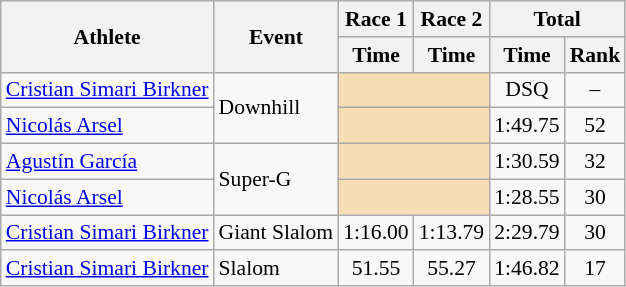<table class="wikitable" style="font-size:90%">
<tr>
<th rowspan="2">Athlete</th>
<th rowspan="2">Event</th>
<th>Race 1</th>
<th>Race 2</th>
<th colspan="2">Total</th>
</tr>
<tr>
<th>Time</th>
<th>Time</th>
<th>Time</th>
<th>Rank</th>
</tr>
<tr>
<td><a href='#'>Cristian Simari Birkner</a></td>
<td rowspan="2">Downhill</td>
<td colspan="2" bgcolor="wheat"></td>
<td align="center">DSQ</td>
<td align="center">–</td>
</tr>
<tr>
<td><a href='#'>Nicolás Arsel</a></td>
<td colspan="2" bgcolor="wheat"></td>
<td align="center">1:49.75</td>
<td align="center">52</td>
</tr>
<tr>
<td><a href='#'>Agustín García</a></td>
<td rowspan="2">Super-G</td>
<td colspan="2" bgcolor="wheat"></td>
<td align="center">1:30.59</td>
<td align="center">32</td>
</tr>
<tr>
<td><a href='#'>Nicolás Arsel</a></td>
<td colspan="2" bgcolor="wheat"></td>
<td align="center">1:28.55</td>
<td align="center">30</td>
</tr>
<tr>
<td><a href='#'>Cristian Simari Birkner</a></td>
<td>Giant Slalom</td>
<td align="center">1:16.00</td>
<td align="center">1:13.79</td>
<td align="center">2:29.79</td>
<td align="center">30</td>
</tr>
<tr>
<td><a href='#'>Cristian Simari Birkner</a></td>
<td>Slalom</td>
<td align="center">51.55</td>
<td align="center">55.27</td>
<td align="center">1:46.82</td>
<td align="center">17</td>
</tr>
</table>
